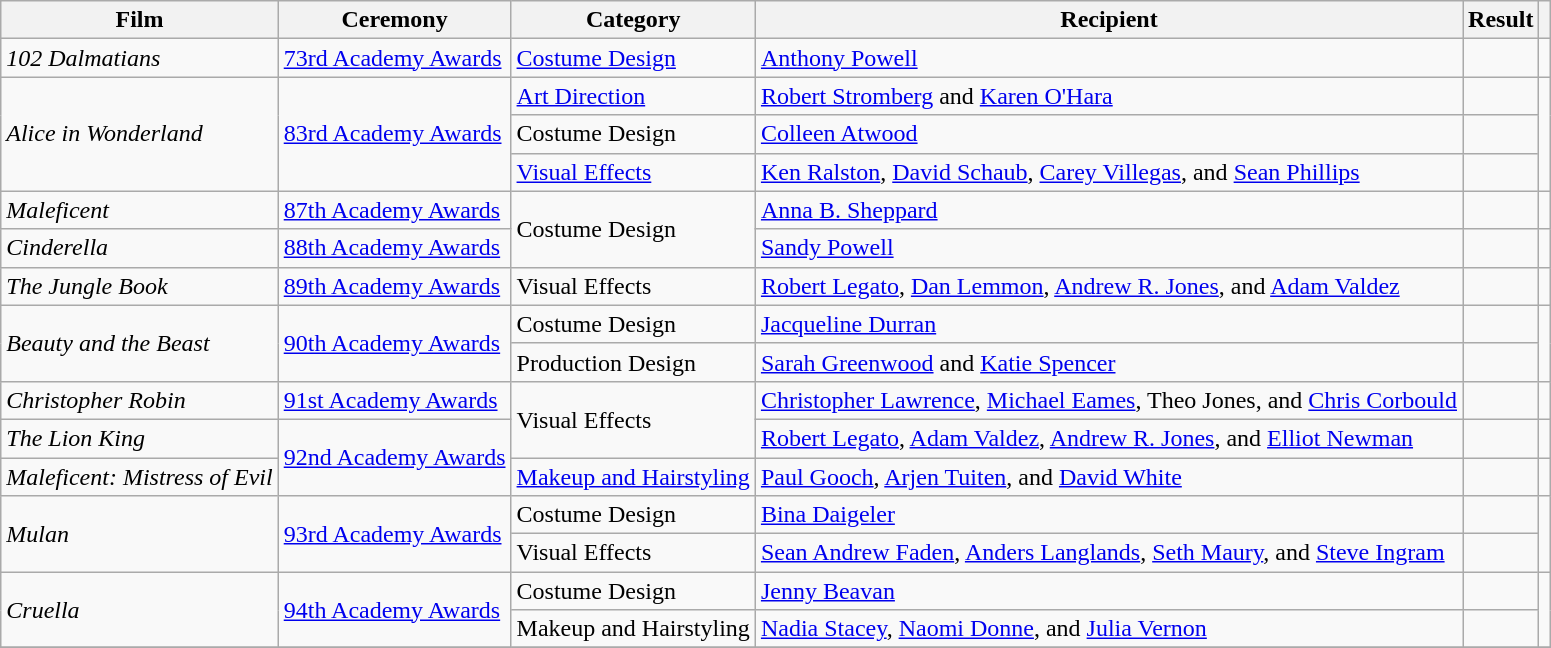<table class="wikitable">
<tr>
<th scope="col">Film</th>
<th scope="col">Ceremony</th>
<th scope="col">Category</th>
<th scope="col">Recipient</th>
<th scope="col">Result</th>
<th scope="col"></th>
</tr>
<tr>
<td><em>102 Dalmatians</em></td>
<td><a href='#'>73rd Academy Awards</a></td>
<td><a href='#'>Costume Design</a></td>
<td><a href='#'>Anthony Powell</a></td>
<td></td>
<td></td>
</tr>
<tr>
<td rowspan="3"><em>Alice in Wonderland</em></td>
<td rowspan="3"><a href='#'>83rd Academy Awards</a></td>
<td><a href='#'>Art Direction</a></td>
<td><a href='#'>Robert Stromberg</a> and <a href='#'>Karen O'Hara</a></td>
<td></td>
<td rowspan="3"></td>
</tr>
<tr>
<td>Costume Design</td>
<td><a href='#'>Colleen Atwood</a></td>
<td></td>
</tr>
<tr>
<td><a href='#'>Visual Effects</a></td>
<td><a href='#'>Ken Ralston</a>, <a href='#'>David Schaub</a>, <a href='#'>Carey Villegas</a>, and <a href='#'>Sean Phillips</a></td>
<td></td>
</tr>
<tr>
<td><em>Maleficent</em></td>
<td><a href='#'>87th Academy Awards</a></td>
<td rowspan="2">Costume Design</td>
<td><a href='#'>Anna B. Sheppard</a></td>
<td></td>
<td></td>
</tr>
<tr>
<td><em>Cinderella</em></td>
<td><a href='#'>88th Academy Awards</a></td>
<td><a href='#'>Sandy Powell</a></td>
<td></td>
<td></td>
</tr>
<tr>
<td><em>The Jungle Book</em></td>
<td><a href='#'>89th Academy Awards</a></td>
<td>Visual Effects</td>
<td><a href='#'>Robert Legato</a>, <a href='#'>Dan Lemmon</a>, <a href='#'>Andrew R. Jones</a>, and <a href='#'>Adam Valdez</a></td>
<td></td>
<td></td>
</tr>
<tr>
<td rowspan="2"><em>Beauty and the Beast</em></td>
<td rowspan="2"><a href='#'>90th Academy Awards</a></td>
<td>Costume Design</td>
<td><a href='#'>Jacqueline Durran</a></td>
<td></td>
<td rowspan="2"></td>
</tr>
<tr>
<td>Production Design</td>
<td><a href='#'>Sarah Greenwood</a> and <a href='#'>Katie Spencer</a></td>
<td></td>
</tr>
<tr>
<td><em>Christopher Robin</em></td>
<td><a href='#'>91st Academy Awards</a></td>
<td rowspan="2">Visual Effects</td>
<td><a href='#'>Christopher Lawrence</a>, <a href='#'>Michael Eames</a>, Theo Jones, and <a href='#'>Chris Corbould</a></td>
<td></td>
<td></td>
</tr>
<tr>
<td><em>The Lion King</em></td>
<td rowspan="2"><a href='#'>92nd Academy Awards</a></td>
<td><a href='#'>Robert Legato</a>, <a href='#'>Adam Valdez</a>, <a href='#'>Andrew R. Jones</a>, and <a href='#'>Elliot Newman</a></td>
<td></td>
<td></td>
</tr>
<tr>
<td><em>Maleficent: Mistress of Evil</em></td>
<td><a href='#'>Makeup and Hairstyling</a></td>
<td><a href='#'>Paul Gooch</a>, <a href='#'>Arjen Tuiten</a>, and <a href='#'>David White</a></td>
<td></td>
<td></td>
</tr>
<tr>
<td rowspan="2"><em>Mulan</em></td>
<td rowspan="2"><a href='#'>93rd Academy Awards</a></td>
<td>Costume Design</td>
<td><a href='#'>Bina Daigeler</a></td>
<td></td>
<td rowspan="2"></td>
</tr>
<tr>
<td>Visual Effects</td>
<td><a href='#'>Sean Andrew Faden</a>, <a href='#'>Anders Langlands</a>, <a href='#'>Seth Maury</a>, and <a href='#'>Steve Ingram</a></td>
<td></td>
</tr>
<tr>
<td rowspan="2"><em>Cruella</em></td>
<td rowspan="2"><a href='#'>94th Academy Awards</a></td>
<td>Costume Design</td>
<td><a href='#'>Jenny Beavan</a></td>
<td></td>
<td rowspan="2"></td>
</tr>
<tr>
<td>Makeup and Hairstyling</td>
<td><a href='#'>Nadia Stacey</a>, <a href='#'>Naomi Donne</a>, and <a href='#'>Julia Vernon</a></td>
<td></td>
</tr>
<tr>
</tr>
</table>
